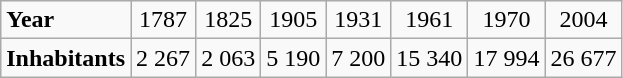<table class="wikitable" style="text-align:center;">
<tr>
<td align=left><strong>Year</strong></td>
<td>1787</td>
<td>1825</td>
<td>1905</td>
<td>1931</td>
<td>1961</td>
<td>1970</td>
<td>2004</td>
</tr>
<tr>
<td align=left><strong>Inhabitants</strong></td>
<td>2 267</td>
<td>2 063</td>
<td>5 190</td>
<td>7 200</td>
<td>15 340</td>
<td>17 994</td>
<td>26 677</td>
</tr>
</table>
